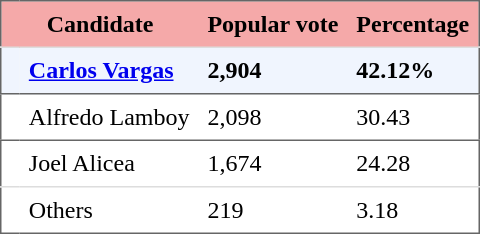<table style="border: 1px solid #666666; border-collapse: collapse" align="center" cellpadding="6">
<tr style="background-color: #F5A9A9">
<th colspan="2">Candidate</th>
<th>Popular vote</th>
<th>Percentage</th>
</tr>
<tr style="background-color: #F0F5FE">
<td style="border-top: 1px solid #DDDDDD"></td>
<td style="border-top: 1px solid #DDDDDD"><strong><a href='#'>Carlos Vargas</a></strong></td>
<td style="border-top: 1px solid #DDDDDD"><strong>2,904</strong></td>
<td style="border-top: 1px solid #DDDDDD"><strong>42.12%</strong></td>
</tr>
<tr>
<td style="border-top: 1px solid #666666"></td>
<td style="border-top: 1px solid #666666">Alfredo Lamboy</td>
<td style="border-top: 1px solid #666666">2,098</td>
<td style="border-top: 1px solid #666666">30.43</td>
</tr>
<tr>
<td style="border-top: 1px solid #666666"></td>
<td style="border-top: 1px solid #666666">Joel Alicea</td>
<td style="border-top: 1px solid #666666">1,674</td>
<td style="border-top: 1px solid #666666">24.28</td>
</tr>
<tr>
<td style="border-top: 1px solid #DDDDDD"></td>
<td style="border-top: 1px solid #DDDDDD">Others</td>
<td style="border-top: 1px solid #DDDDDD">219</td>
<td style="border-top: 1px solid #DDDDDD">3.18</td>
</tr>
</table>
